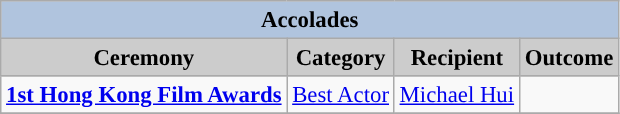<table class="wikitable" style="font-size:95%;" ;>
<tr style="background:#ccc; text-align:center;">
<th colspan="4" style="background: LightSteelBlue;">Accolades</th>
</tr>
<tr style="background:#ccc; text-align:center;">
<th style="background:#ccc">Ceremony</th>
<th style="background:#ccc">Category</th>
<th style="background:#ccc">Recipient</th>
<th style="background:#ccc">Outcome</th>
</tr>
<tr>
<td><strong><a href='#'>1st Hong Kong Film Awards</a></strong></td>
<td><a href='#'>Best Actor</a></td>
<td><a href='#'>Michael Hui</a></td>
<td></td>
</tr>
<tr>
</tr>
</table>
